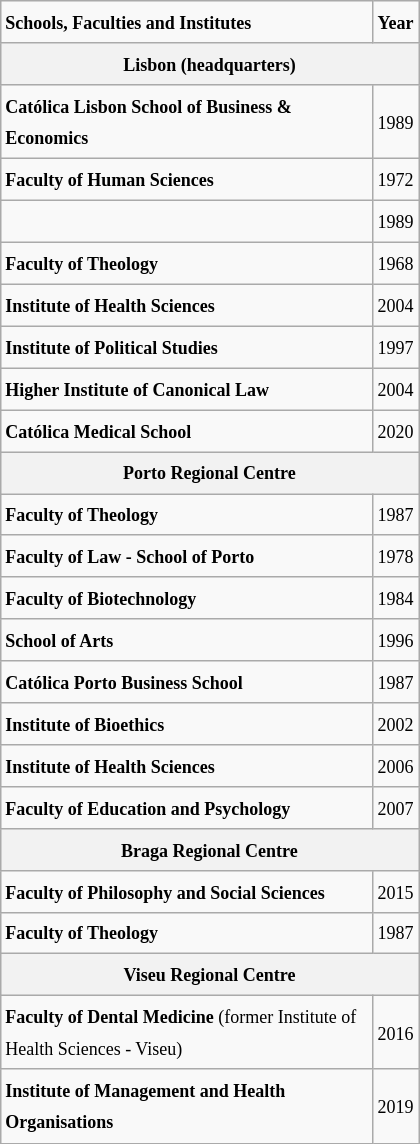<table class="wikitable" style="float:right; margin-left:1em; font-size:90%; line-height:1.4em; width:280px;">
<tr>
<td><small><strong>Schools, Faculties and Institutes</strong></small></td>
<td><small><strong>Year</strong></small></td>
</tr>
<tr>
<th colspan="2"><small>Lisbon (headquarters)</small></th>
</tr>
<tr>
<td><small><strong>Católica Lisbon School of Business & Economics</strong></small></td>
<td><small>1989</small></td>
</tr>
<tr>
<td><small><strong>Faculty of Human Sciences</strong></small></td>
<td><small>1972</small></td>
</tr>
<tr>
<td><small><strong></strong></small></td>
<td><small>1989</small></td>
</tr>
<tr>
<td><small><strong>Faculty of Theology</strong></small></td>
<td><small>1968</small></td>
</tr>
<tr>
<td><small><strong>Institute of Health Sciences</strong></small></td>
<td><small>2004</small></td>
</tr>
<tr>
<td><small><strong>Institute of Political Studies</strong></small></td>
<td><small>1997</small></td>
</tr>
<tr>
<td><small><strong>Higher Institute of Canonical Law</strong></small></td>
<td><small>2004</small></td>
</tr>
<tr>
<td><small><strong>Católica Medical School</strong></small></td>
<td><small>2020</small></td>
</tr>
<tr>
<th colspan="2"><small>Porto Regional Centre</small></th>
</tr>
<tr>
<td><small><strong>Faculty of Theology</strong></small></td>
<td><small>1987</small></td>
</tr>
<tr>
<td><small><strong>Faculty of Law - School of Porto</strong></small></td>
<td><small>1978</small></td>
</tr>
<tr>
<td><small><strong>Faculty of Biotechnology</strong></small></td>
<td><small>1984</small></td>
</tr>
<tr>
<td><small><strong>School of Arts</strong></small></td>
<td><small>1996</small></td>
</tr>
<tr>
<td><small><strong>Católica Porto Business School</strong></small></td>
<td><small>1987</small></td>
</tr>
<tr>
<td><small><strong>Institute of Bioethics</strong></small></td>
<td><small>2002</small></td>
</tr>
<tr>
<td><small><strong>Institute of Health Sciences</strong></small></td>
<td><small>2006</small></td>
</tr>
<tr>
<td><small><strong>Faculty of Education and Psychology</strong></small></td>
<td><small>2007</small></td>
</tr>
<tr>
<th colspan="2"><small>Braga Regional Centre</small></th>
</tr>
<tr>
<td><small><strong>Faculty of Philosophy and Social Sciences</strong></small></td>
<td><small>2015</small></td>
</tr>
<tr>
<td><small><strong>Faculty of Theology</strong></small></td>
<td><small>1987</small></td>
</tr>
<tr>
<th colspan="2"><small>Viseu Regional Centre</small></th>
</tr>
<tr>
<td><small><strong>Faculty of Dental Medicine</strong> (former Institute of Health Sciences - Viseu)</small></td>
<td><small>2016</small></td>
</tr>
<tr>
<td><strong><small>Institute of Management and Health Organisations</small></strong></td>
<td><small>2019</small></td>
</tr>
</table>
